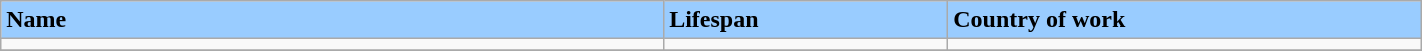<table class="wikitable" style="width:75%; background:light blue; color:black">
<tr>
<td width="35%" bgcolor="#99ccff"><strong>Name</strong></td>
<td width="15%" bgcolor="#99ccff"><strong> Lifespan</strong></td>
<td width="25%" bgcolor="#99ccff"><strong> Country of work </strong></td>
</tr>
<tr>
<td></td>
<td></td>
<td></td>
</tr>
<tr>
</tr>
</table>
